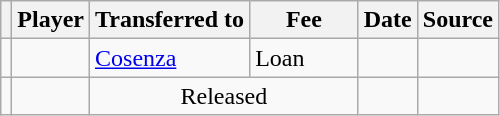<table class="wikitable plainrowheaders sortable">
<tr>
<th></th>
<th scope="col">Player</th>
<th>Transferred to</th>
<th style="width: 65px;">Fee</th>
<th scope="col">Date</th>
<th scope="col">Source</th>
</tr>
<tr>
<td align="center"></td>
<td></td>
<td> <a href='#'>Cosenza</a></td>
<td>Loan</td>
<td></td>
<td></td>
</tr>
<tr>
<td align="center"></td>
<td></td>
<td colspan="2" style="text-align: center;">Released</td>
<td></td>
<td></td>
</tr>
</table>
